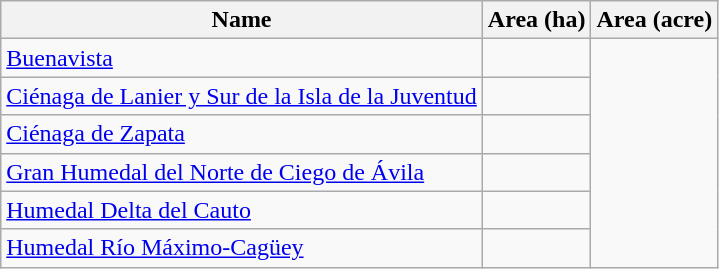<table class="wikitable sortable">
<tr>
<th scope="col" align=left>Name</th>
<th scope="col">Area (ha)</th>
<th scope="col">Area (acre)</th>
</tr>
<tr ---->
<td><a href='#'>Buenavista</a></td>
<td></td>
</tr>
<tr ---->
<td><a href='#'>Ciénaga de Lanier y Sur de la Isla de la Juventud</a></td>
<td></td>
</tr>
<tr ---->
<td><a href='#'>Ciénaga de Zapata</a></td>
<td></td>
</tr>
<tr ---->
<td><a href='#'>Gran Humedal del Norte de Ciego de Ávila</a></td>
<td></td>
</tr>
<tr ---->
<td><a href='#'>Humedal Delta del Cauto</a></td>
<td></td>
</tr>
<tr ---->
<td><a href='#'>Humedal Río Máximo-Cagüey</a></td>
<td></td>
</tr>
</table>
